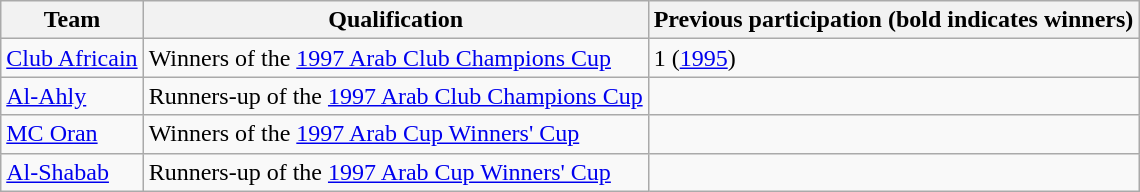<table class="wikitable">
<tr>
<th>Team</th>
<th>Qualification</th>
<th>Previous participation (bold indicates winners)</th>
</tr>
<tr>
<td> <a href='#'>Club Africain</a></td>
<td>Winners of the <a href='#'>1997 Arab Club Champions Cup</a></td>
<td>1 (<a href='#'>1995</a>)</td>
</tr>
<tr>
<td> <a href='#'>Al-Ahly</a></td>
<td>Runners-up of the <a href='#'>1997 Arab Club Champions Cup</a></td>
<td></td>
</tr>
<tr>
<td> <a href='#'>MC Oran</a></td>
<td>Winners of the <a href='#'>1997 Arab Cup Winners' Cup</a></td>
<td></td>
</tr>
<tr>
<td> <a href='#'>Al-Shabab</a></td>
<td>Runners-up of the <a href='#'>1997 Arab Cup Winners' Cup</a></td>
<td></td>
</tr>
</table>
